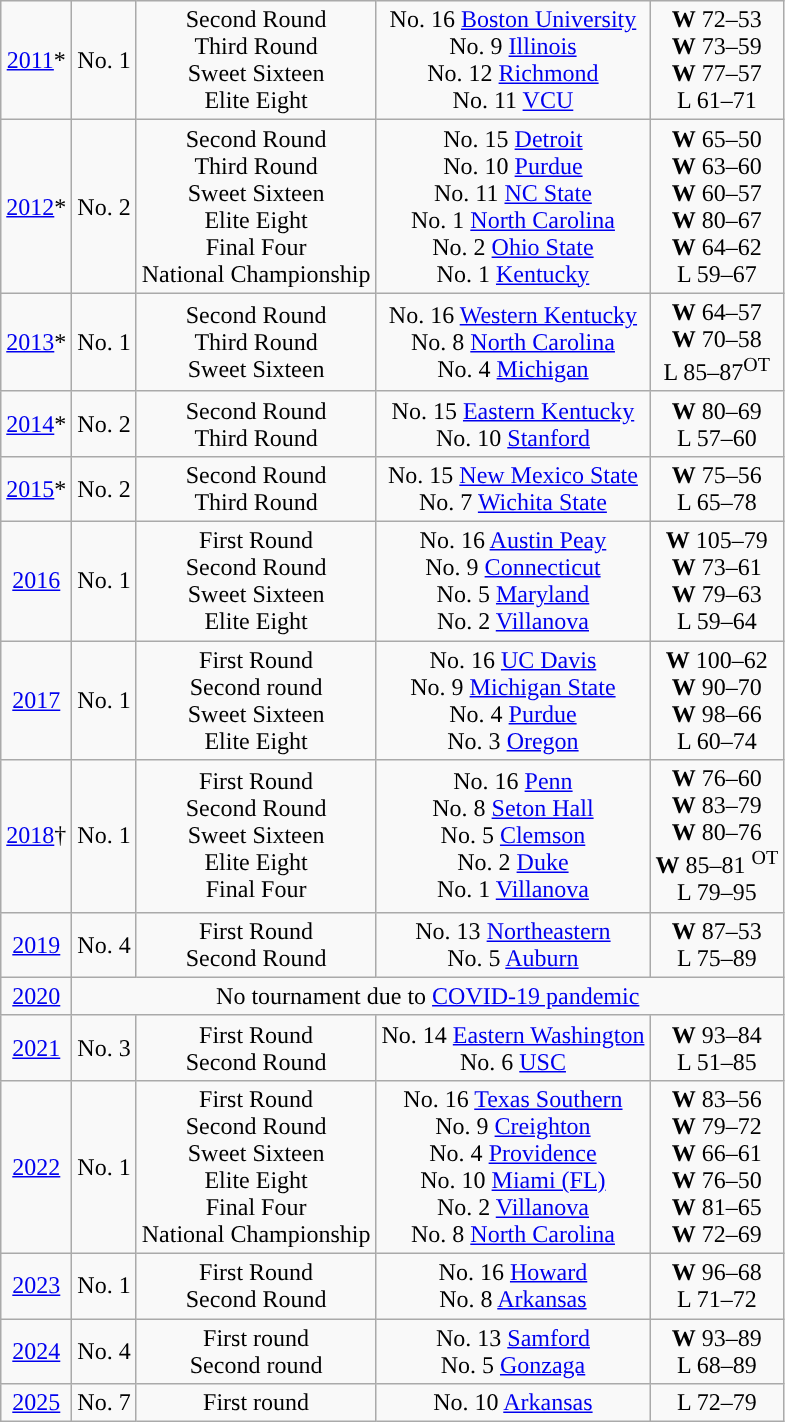<table class="wikitable">
<tr style="text-align:center;">
<td><a href='#'>2011</a>*</td>
<td>No. 1</td>
<td>Second Round<br>Third Round<br>Sweet Sixteen<br>Elite Eight</td>
<td>No. 16 <a href='#'>Boston University</a><br>No. 9 <a href='#'>Illinois</a><br>No. 12 <a href='#'>Richmond</a><br>No. 11 <a href='#'>VCU</a></td>
<td><strong>W</strong> 72–53<br><strong>W</strong> 73–59<br><strong>W</strong> 77–57<br>L 61–71</td>
</tr>
<tr style="text-align:center;">
<td><a href='#'>2012</a>*</td>
<td>No. 2</td>
<td>Second Round<br>Third Round<br>Sweet Sixteen<br>Elite Eight<br>Final Four<br>National Championship</td>
<td>No. 15 <a href='#'>Detroit</a><br>No. 10 <a href='#'>Purdue</a><br>No. 11 <a href='#'>NC State</a><br>No. 1 <a href='#'>North Carolina</a><br>No. 2 <a href='#'>Ohio State</a><br>No. 1 <a href='#'>Kentucky</a></td>
<td><strong>W</strong> 65–50<br><strong>W</strong> 63–60<br><strong>W</strong> 60–57<br><strong>W</strong> 80–67<br><strong>W</strong> 64–62<br>L 59–67</td>
</tr>
<tr style="text-align:center;">
<td><a href='#'>2013</a>*</td>
<td>No. 1</td>
<td>Second Round<br>Third Round<br>Sweet Sixteen</td>
<td>No. 16 <a href='#'>Western Kentucky</a><br>No. 8 <a href='#'>North Carolina</a><br>No. 4 <a href='#'>Michigan</a></td>
<td><strong>W</strong> 64–57<br><strong>W</strong> 70–58<br>L 85–87<sup>OT</sup></td>
</tr>
<tr style="text-align:center;">
<td><a href='#'>2014</a>*</td>
<td>No. 2</td>
<td>Second Round<br>Third Round</td>
<td>No. 15 <a href='#'>Eastern Kentucky</a><br>No. 10 <a href='#'>Stanford</a></td>
<td><strong>W</strong> 80–69<br>L 57–60</td>
</tr>
<tr style="text-align:center;">
<td><a href='#'>2015</a>*</td>
<td>No. 2</td>
<td>Second Round<br>Third Round</td>
<td>No. 15 <a href='#'>New Mexico State</a><br>No. 7 <a href='#'>Wichita State</a></td>
<td><strong>W</strong> 75–56<br>L 65–78</td>
</tr>
<tr style="text-align:center;">
<td><a href='#'>2016</a></td>
<td>No. 1</td>
<td>First Round<br>Second Round<br>Sweet Sixteen<br>Elite Eight</td>
<td>No. 16 <a href='#'>Austin Peay</a><br>No. 9 <a href='#'>Connecticut</a><br>No. 5 <a href='#'>Maryland</a><br>No. 2 <a href='#'>Villanova</a></td>
<td><strong>W</strong> 105–79 <br> <strong>W</strong> 73–61 <br> <strong>W</strong> 79–63 <br> L 59–64</td>
</tr>
<tr style="text-align:center;">
<td><a href='#'>2017</a></td>
<td>No. 1</td>
<td>First Round<br>Second round<br>Sweet Sixteen<br>Elite Eight</td>
<td>No. 16 <a href='#'>UC Davis</a><br>No. 9 <a href='#'>Michigan State</a><br>No. 4 <a href='#'>Purdue</a><br>No. 3 <a href='#'>Oregon</a></td>
<td><strong>W</strong> 100–62<br><strong>W</strong> 90–70<br><strong>W</strong> 98–66<br>L 60–74</td>
</tr>
<tr style="text-align:center;">
<td><a href='#'>2018</a>†</td>
<td>No. 1</td>
<td>First Round<br>Second Round<br>Sweet Sixteen<br>Elite Eight<br>Final Four</td>
<td>No. 16 <a href='#'>Penn</a><br>No. 8 <a href='#'>Seton Hall</a><br>No. 5 <a href='#'>Clemson</a><br>No. 2 <a href='#'>Duke</a><br> No. 1 <a href='#'>Villanova</a></td>
<td><strong>W</strong> 76–60<br><strong>W</strong> 83–79<br><strong>W</strong> 80–76<br><strong>W</strong> 85–81 <sup>OT</sup><br>L 79–95</td>
</tr>
<tr style="text-align:center;">
<td><a href='#'>2019</a></td>
<td>No. 4</td>
<td>First Round<br>Second Round</td>
<td>No. 13 <a href='#'>Northeastern</a><br>No. 5 <a href='#'>Auburn</a></td>
<td><strong>W</strong> 87–53<br>L 75–89</td>
</tr>
<tr style="text-align:center;">
<td><a href='#'>2020</a></td>
<td colspan="4">No tournament due to <a href='#'>COVID-19 pandemic</a></td>
</tr>
<tr style="text-align:center;">
<td><a href='#'>2021</a></td>
<td>No. 3</td>
<td>First Round<br>Second Round</td>
<td>No. 14 <a href='#'>Eastern Washington</a><br>No. 6 <a href='#'>USC</a></td>
<td><strong>W</strong> 93–84<br>L 51–85</td>
</tr>
<tr style="text-align:center;">
<td><a href='#'>2022</a></td>
<td>No. 1</td>
<td>First Round<br>Second Round<br>Sweet Sixteen<br>Elite Eight<br>Final Four<br>National Championship</td>
<td>No. 16 <a href='#'>Texas Southern</a><br> No. 9 <a href='#'>Creighton</a><br>No. 4 <a href='#'>Providence</a><br>No. 10 <a href='#'>Miami (FL)</a><br>No. 2 <a href='#'>Villanova</a><br>No. 8 <a href='#'>North Carolina</a></td>
<td><strong>W</strong> 83–56<br> <strong>W</strong> 79–72<br> <strong>W</strong> 66–61<br> <strong>W</strong> 76–50<br> <strong>W</strong> 81–65<br> <strong>W</strong> 72–69</td>
</tr>
<tr style="text-align:center;">
<td><a href='#'>2023</a></td>
<td>No. 1</td>
<td>First Round<br>Second Round</td>
<td>No. 16 <a href='#'>Howard</a><br> No. 8 <a href='#'>Arkansas</a></td>
<td><strong>W</strong> 96–68<br> L 71–72</td>
</tr>
<tr style="text-align:center;">
<td><a href='#'>2024</a></td>
<td>No. 4</td>
<td>First round<br>Second round</td>
<td>No. 13 <a href='#'>Samford</a><br>No. 5 <a href='#'>Gonzaga</a></td>
<td><strong>W</strong> 93–89<br> L 68–89</td>
</tr>
<tr style="text-align:center;">
<td><a href='#'>2025</a></td>
<td>No. 7</td>
<td>First round</td>
<td>No. 10 <a href='#'>Arkansas</a></td>
<td>L 72–79</td>
</tr>
</table>
